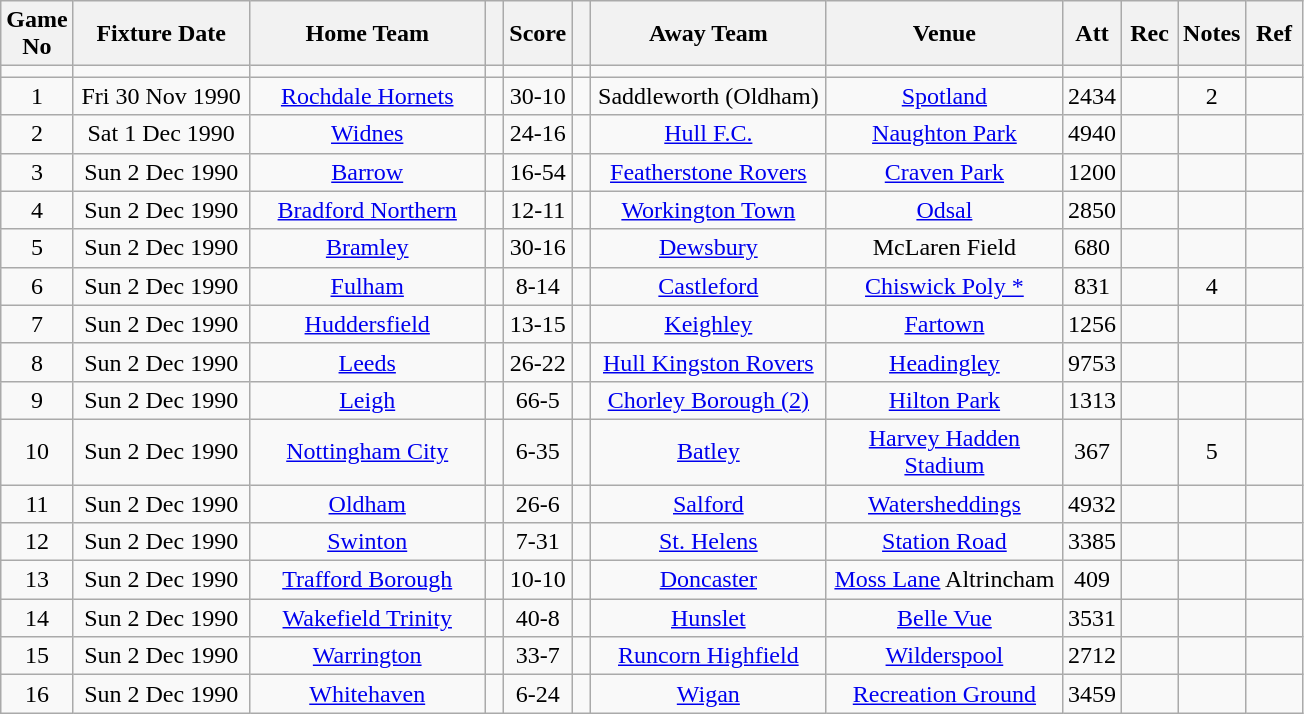<table class="wikitable" style="text-align:center;">
<tr>
<th width=10 abbr="No">Game No</th>
<th width=110 abbr="Date">Fixture Date</th>
<th width=150 abbr="Home Team">Home Team</th>
<th width=5 abbr="space"></th>
<th width=20 abbr="Score">Score</th>
<th width=5 abbr="space"></th>
<th width=150 abbr="Away Team">Away Team</th>
<th width=150 abbr="Venue">Venue</th>
<th width=30 abbr="Att">Att</th>
<th width=30 abbr="Rec">Rec</th>
<th width=20 abbr="Notes">Notes</th>
<th width=30 abbr="Ref">Ref</th>
</tr>
<tr>
<td></td>
<td></td>
<td></td>
<td></td>
<td></td>
<td></td>
<td></td>
<td></td>
<td></td>
<td></td>
<td></td>
<td></td>
</tr>
<tr>
<td>1</td>
<td>Fri 30 Nov 1990</td>
<td><a href='#'>Rochdale Hornets</a></td>
<td></td>
<td>30-10</td>
<td></td>
<td>Saddleworth (Oldham)</td>
<td><a href='#'>Spotland</a></td>
<td>2434</td>
<td></td>
<td>2</td>
<td></td>
</tr>
<tr>
<td>2</td>
<td>Sat 1 Dec 1990</td>
<td><a href='#'>Widnes</a></td>
<td></td>
<td>24-16</td>
<td></td>
<td><a href='#'>Hull F.C.</a></td>
<td><a href='#'>Naughton Park</a></td>
<td>4940</td>
<td></td>
<td></td>
<td></td>
</tr>
<tr>
<td>3</td>
<td>Sun 2 Dec 1990</td>
<td><a href='#'>Barrow</a></td>
<td></td>
<td>16-54</td>
<td></td>
<td><a href='#'>Featherstone Rovers</a></td>
<td><a href='#'>Craven Park</a></td>
<td>1200</td>
<td></td>
<td></td>
<td></td>
</tr>
<tr>
<td>4</td>
<td>Sun 2 Dec 1990</td>
<td><a href='#'>Bradford Northern</a></td>
<td></td>
<td>12-11</td>
<td></td>
<td><a href='#'>Workington Town</a></td>
<td><a href='#'>Odsal</a></td>
<td>2850</td>
<td></td>
<td></td>
<td></td>
</tr>
<tr>
<td>5</td>
<td>Sun 2 Dec 1990</td>
<td><a href='#'>Bramley</a></td>
<td></td>
<td>30-16</td>
<td></td>
<td><a href='#'>Dewsbury</a></td>
<td>McLaren Field</td>
<td>680</td>
<td></td>
<td></td>
<td></td>
</tr>
<tr>
<td>6</td>
<td>Sun 2 Dec 1990</td>
<td><a href='#'>Fulham</a></td>
<td></td>
<td>8-14</td>
<td></td>
<td><a href='#'>Castleford</a></td>
<td><a href='#'>Chiswick Poly *</a></td>
<td>831</td>
<td></td>
<td>4</td>
<td></td>
</tr>
<tr>
<td>7</td>
<td>Sun 2 Dec 1990</td>
<td><a href='#'>Huddersfield</a></td>
<td></td>
<td>13-15</td>
<td></td>
<td><a href='#'>Keighley</a></td>
<td><a href='#'>Fartown</a></td>
<td>1256</td>
<td></td>
<td></td>
<td></td>
</tr>
<tr>
<td>8</td>
<td>Sun 2 Dec 1990</td>
<td><a href='#'>Leeds</a></td>
<td></td>
<td>26-22</td>
<td></td>
<td><a href='#'>Hull Kingston Rovers</a></td>
<td><a href='#'>Headingley</a></td>
<td>9753</td>
<td></td>
<td></td>
<td></td>
</tr>
<tr>
<td>9</td>
<td>Sun 2 Dec 1990</td>
<td><a href='#'>Leigh</a></td>
<td></td>
<td>66-5</td>
<td></td>
<td><a href='#'>Chorley Borough (2)</a></td>
<td><a href='#'>Hilton Park</a></td>
<td>1313</td>
<td></td>
<td></td>
<td></td>
</tr>
<tr>
<td>10</td>
<td>Sun 2 Dec 1990</td>
<td><a href='#'>Nottingham City</a></td>
<td></td>
<td>6-35</td>
<td></td>
<td><a href='#'>Batley</a></td>
<td><a href='#'>Harvey Hadden Stadium</a></td>
<td>367</td>
<td></td>
<td>5</td>
<td></td>
</tr>
<tr>
<td>11</td>
<td>Sun 2 Dec 1990</td>
<td><a href='#'>Oldham</a></td>
<td></td>
<td>26-6</td>
<td></td>
<td><a href='#'>Salford</a></td>
<td><a href='#'>Watersheddings</a></td>
<td>4932</td>
<td></td>
<td></td>
<td></td>
</tr>
<tr>
<td>12</td>
<td>Sun 2 Dec 1990</td>
<td><a href='#'>Swinton</a></td>
<td></td>
<td>7-31</td>
<td></td>
<td><a href='#'>St. Helens</a></td>
<td><a href='#'>Station Road</a></td>
<td>3385</td>
<td></td>
<td></td>
<td></td>
</tr>
<tr>
<td>13</td>
<td>Sun 2 Dec 1990</td>
<td><a href='#'>Trafford Borough</a></td>
<td></td>
<td>10-10</td>
<td></td>
<td><a href='#'>Doncaster</a></td>
<td><a href='#'>Moss Lane</a> Altrincham</td>
<td>409</td>
<td></td>
<td></td>
<td></td>
</tr>
<tr>
<td>14</td>
<td>Sun 2 Dec 1990</td>
<td><a href='#'>Wakefield Trinity</a></td>
<td></td>
<td>40-8</td>
<td></td>
<td><a href='#'>Hunslet</a></td>
<td><a href='#'>Belle Vue</a></td>
<td>3531</td>
<td></td>
<td></td>
<td></td>
</tr>
<tr>
<td>15</td>
<td>Sun 2 Dec 1990</td>
<td><a href='#'>Warrington</a></td>
<td></td>
<td>33-7</td>
<td></td>
<td><a href='#'>Runcorn Highfield</a></td>
<td><a href='#'>Wilderspool</a></td>
<td>2712</td>
<td></td>
<td></td>
<td></td>
</tr>
<tr>
<td>16</td>
<td>Sun 2 Dec 1990</td>
<td><a href='#'>Whitehaven</a></td>
<td></td>
<td>6-24</td>
<td></td>
<td><a href='#'>Wigan</a></td>
<td><a href='#'>Recreation Ground</a></td>
<td>3459</td>
<td></td>
<td></td>
<td></td>
</tr>
</table>
